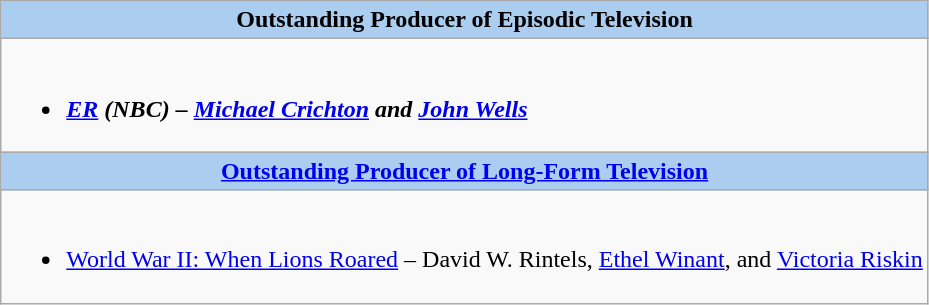<table class="wikitable">
<tr>
<th colspan="2" style="background:#abcdef;">Outstanding Producer of Episodic Television</th>
</tr>
<tr>
<td colspan="2" style="vertical-align:top;"><br><ul><li><strong><em><a href='#'>ER</a><em> (NBC) – <a href='#'>Michael Crichton</a> and <a href='#'>John Wells</a><strong></li></ul></td>
</tr>
<tr>
<th colspan="2" style="background:#abcdef;"><a href='#'>Outstanding Producer of Long-Form Television</a></th>
</tr>
<tr>
<td colspan="2" style="vertical-align:top;"><br><ul><li></em></strong><a href='#'>World War II: When Lions Roared</a></em> – David W. Rintels, <a href='#'>Ethel Winant</a>, and <a href='#'>Victoria Riskin</a></strong></li></ul></td>
</tr>
</table>
